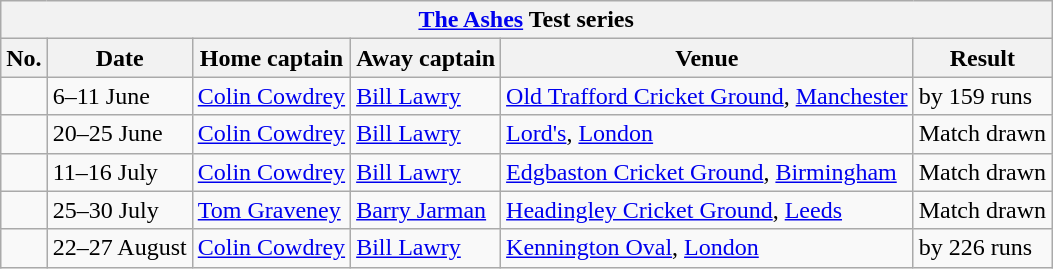<table class="wikitable">
<tr>
<th colspan="9"><a href='#'>The Ashes</a> Test series</th>
</tr>
<tr>
<th>No.</th>
<th>Date</th>
<th>Home captain</th>
<th>Away captain</th>
<th>Venue</th>
<th>Result</th>
</tr>
<tr>
<td></td>
<td>6–11 June</td>
<td><a href='#'>Colin Cowdrey</a></td>
<td><a href='#'>Bill Lawry</a></td>
<td><a href='#'>Old Trafford Cricket Ground</a>, <a href='#'>Manchester</a></td>
<td> by 159 runs</td>
</tr>
<tr>
<td></td>
<td>20–25 June</td>
<td><a href='#'>Colin Cowdrey</a></td>
<td><a href='#'>Bill Lawry</a></td>
<td><a href='#'>Lord's</a>, <a href='#'>London</a></td>
<td>Match drawn</td>
</tr>
<tr>
<td></td>
<td>11–16 July</td>
<td><a href='#'>Colin Cowdrey</a></td>
<td><a href='#'>Bill Lawry</a></td>
<td><a href='#'>Edgbaston Cricket Ground</a>, <a href='#'>Birmingham</a></td>
<td>Match drawn</td>
</tr>
<tr>
<td></td>
<td>25–30 July</td>
<td><a href='#'>Tom Graveney</a></td>
<td><a href='#'>Barry Jarman</a></td>
<td><a href='#'>Headingley Cricket Ground</a>, <a href='#'>Leeds</a></td>
<td>Match drawn</td>
</tr>
<tr>
<td></td>
<td>22–27 August</td>
<td><a href='#'>Colin Cowdrey</a></td>
<td><a href='#'>Bill Lawry</a></td>
<td><a href='#'>Kennington Oval</a>, <a href='#'>London</a></td>
<td> by 226 runs</td>
</tr>
</table>
